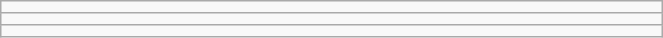<table class="wikitable" style=" text-align:center; font-size:110%;" width="35%">
<tr>
<td></td>
</tr>
<tr>
<td></td>
</tr>
<tr>
<td></td>
</tr>
</table>
